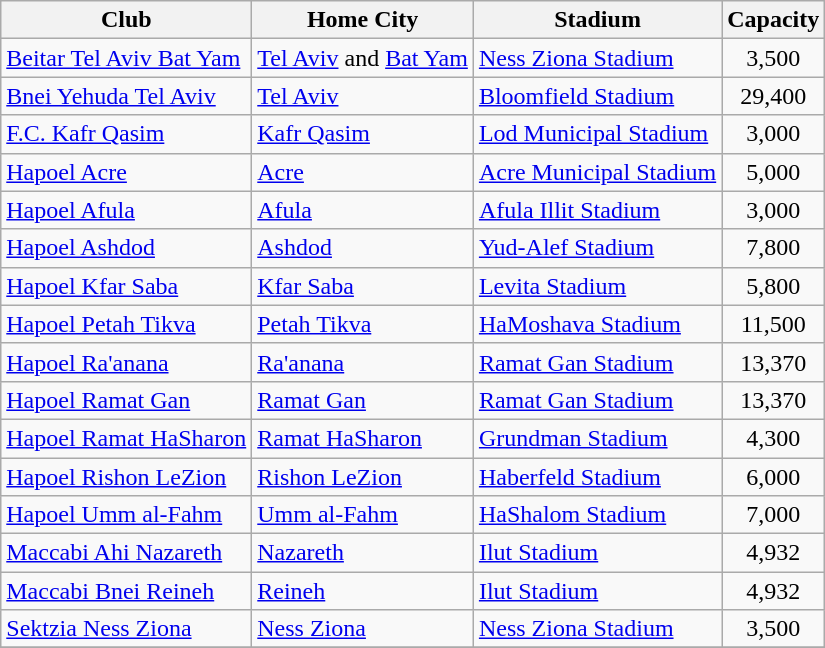<table class="wikitable sortable">
<tr>
<th>Club</th>
<th>Home City</th>
<th>Stadium</th>
<th>Capacity</th>
</tr>
<tr>
<td><a href='#'>Beitar Tel Aviv Bat Yam</a></td>
<td><a href='#'>Tel Aviv</a> and <a href='#'>Bat Yam</a></td>
<td><a href='#'>Ness Ziona Stadium</a></td>
<td align="center">3,500</td>
</tr>
<tr>
<td><a href='#'>Bnei Yehuda Tel Aviv</a></td>
<td><a href='#'>Tel Aviv</a></td>
<td><a href='#'>Bloomfield Stadium</a></td>
<td align="center">29,400</td>
</tr>
<tr>
<td><a href='#'>F.C. Kafr Qasim</a></td>
<td><a href='#'>Kafr Qasim</a></td>
<td><a href='#'>Lod Municipal Stadium</a></td>
<td align="center">3,000</td>
</tr>
<tr>
<td><a href='#'>Hapoel Acre</a></td>
<td><a href='#'>Acre</a></td>
<td><a href='#'>Acre Municipal Stadium</a></td>
<td align="center">5,000</td>
</tr>
<tr>
<td><a href='#'>Hapoel Afula</a></td>
<td><a href='#'>Afula</a></td>
<td><a href='#'>Afula Illit Stadium</a></td>
<td align="center">3,000</td>
</tr>
<tr>
<td><a href='#'>Hapoel Ashdod</a></td>
<td><a href='#'>Ashdod</a></td>
<td><a href='#'>Yud-Alef Stadium</a></td>
<td align="center">7,800</td>
</tr>
<tr>
<td><a href='#'>Hapoel Kfar Saba</a></td>
<td><a href='#'>Kfar Saba</a></td>
<td><a href='#'>Levita Stadium</a></td>
<td align="center">5,800</td>
</tr>
<tr>
<td><a href='#'>Hapoel Petah Tikva</a></td>
<td><a href='#'>Petah Tikva</a></td>
<td><a href='#'>HaMoshava Stadium</a></td>
<td align="center">11,500</td>
</tr>
<tr>
<td><a href='#'>Hapoel Ra'anana</a></td>
<td><a href='#'>Ra'anana</a></td>
<td><a href='#'>Ramat Gan Stadium</a></td>
<td align="center">13,370</td>
</tr>
<tr>
<td><a href='#'>Hapoel Ramat Gan</a></td>
<td><a href='#'>Ramat Gan</a></td>
<td><a href='#'>Ramat Gan Stadium</a></td>
<td align="center">13,370</td>
</tr>
<tr>
<td><a href='#'>Hapoel Ramat HaSharon</a></td>
<td><a href='#'>Ramat HaSharon</a></td>
<td><a href='#'>Grundman Stadium</a></td>
<td align="center">4,300</td>
</tr>
<tr>
<td><a href='#'>Hapoel Rishon LeZion</a></td>
<td><a href='#'>Rishon LeZion</a></td>
<td><a href='#'>Haberfeld Stadium</a></td>
<td align="center">6,000</td>
</tr>
<tr>
<td><a href='#'>Hapoel Umm al-Fahm</a></td>
<td><a href='#'>Umm al-Fahm</a></td>
<td><a href='#'>HaShalom Stadium</a></td>
<td align="center">7,000</td>
</tr>
<tr>
<td><a href='#'>Maccabi Ahi Nazareth</a></td>
<td><a href='#'>Nazareth</a></td>
<td><a href='#'>Ilut Stadium</a></td>
<td align="center">4,932</td>
</tr>
<tr>
<td><a href='#'>Maccabi Bnei Reineh</a></td>
<td><a href='#'>Reineh</a></td>
<td><a href='#'>Ilut Stadium</a></td>
<td align="center">4,932</td>
</tr>
<tr>
<td><a href='#'>Sektzia Ness Ziona</a></td>
<td><a href='#'>Ness Ziona</a></td>
<td><a href='#'>Ness Ziona Stadium</a></td>
<td align="center">3,500</td>
</tr>
<tr>
</tr>
</table>
